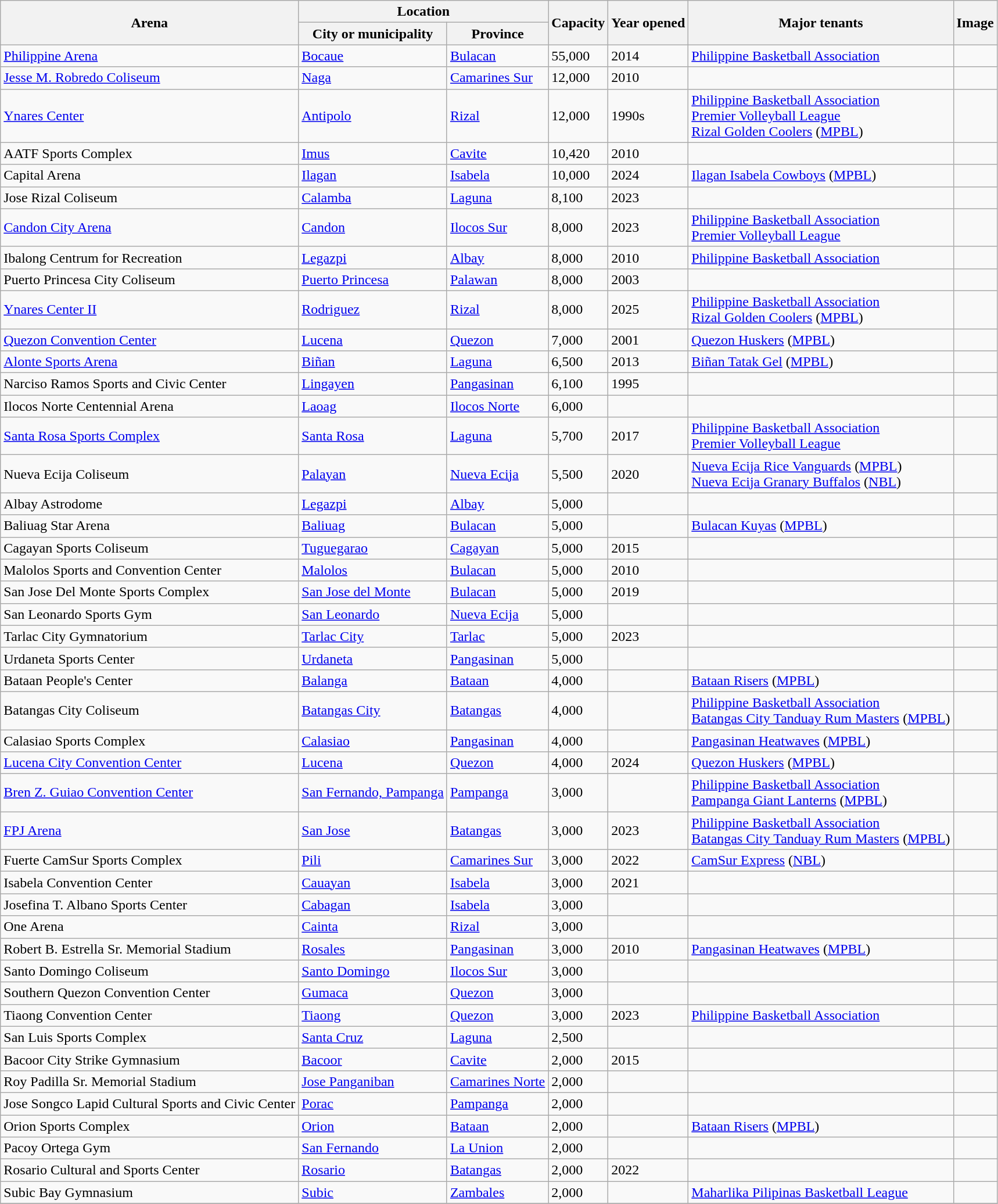<table class="wikitable sortable">
<tr>
<th rowspan=2>Arena</th>
<th colspan=2>Location</th>
<th rowspan=2>Capacity</th>
<th rowspan=2>Year opened</th>
<th rowspan=2>Major tenants</th>
<th rowspan=2>Image</th>
</tr>
<tr>
<th>City or municipality</th>
<th>Province</th>
</tr>
<tr>
<td><a href='#'>Philippine Arena</a></td>
<td><a href='#'>Bocaue</a></td>
<td><a href='#'>Bulacan</a></td>
<td>55,000</td>
<td>2014</td>
<td><a href='#'>Philippine Basketball Association</a></td>
<td></td>
</tr>
<tr>
<td><a href='#'>Jesse M. Robredo Coliseum</a></td>
<td><a href='#'>Naga</a></td>
<td><a href='#'>Camarines Sur</a></td>
<td>12,000</td>
<td>2010</td>
<td></td>
<td></td>
</tr>
<tr>
<td><a href='#'>Ynares Center</a></td>
<td><a href='#'>Antipolo</a></td>
<td><a href='#'>Rizal</a></td>
<td>12,000</td>
<td>1990s</td>
<td><a href='#'>Philippine Basketball Association</a> <br> <a href='#'>Premier Volleyball League</a> <br> <a href='#'>Rizal Golden Coolers</a> (<a href='#'>MPBL</a>)</td>
<td></td>
</tr>
<tr>
<td>AATF Sports Complex</td>
<td><a href='#'>Imus</a></td>
<td><a href='#'>Cavite</a></td>
<td>10,420</td>
<td>2010</td>
<td></td>
<td></td>
</tr>
<tr>
<td>Capital Arena</td>
<td><a href='#'>Ilagan</a></td>
<td><a href='#'>Isabela</a></td>
<td>10,000</td>
<td>2024</td>
<td><a href='#'>Ilagan Isabela Cowboys</a> (<a href='#'>MPBL</a>)</td>
<td></td>
</tr>
<tr>
<td>Jose Rizal Coliseum</td>
<td><a href='#'>Calamba</a></td>
<td><a href='#'>Laguna</a></td>
<td>8,100</td>
<td>2023</td>
<td></td>
<td></td>
</tr>
<tr>
<td><a href='#'>Candon City Arena</a></td>
<td><a href='#'>Candon</a></td>
<td><a href='#'>Ilocos Sur</a></td>
<td>8,000</td>
<td>2023</td>
<td><a href='#'>Philippine Basketball Association</a> <br> <a href='#'>Premier Volleyball League</a></td>
<td></td>
</tr>
<tr>
<td>Ibalong Centrum for Recreation</td>
<td><a href='#'>Legazpi</a></td>
<td><a href='#'>Albay</a></td>
<td>8,000</td>
<td>2010</td>
<td><a href='#'>Philippine Basketball Association</a></td>
<td></td>
</tr>
<tr>
<td>Puerto Princesa City Coliseum</td>
<td><a href='#'>Puerto Princesa</a></td>
<td><a href='#'>Palawan</a></td>
<td>8,000</td>
<td>2003</td>
<td></td>
</tr>
<tr>
<td><a href='#'>Ynares Center II</a></td>
<td><a href='#'>Rodriguez</a></td>
<td><a href='#'>Rizal</a></td>
<td>8,000</td>
<td>2025</td>
<td><a href='#'>Philippine Basketball Association</a> <br> <a href='#'>Rizal Golden Coolers</a> (<a href='#'>MPBL</a>)</td>
<td></td>
</tr>
<tr>
<td><a href='#'>Quezon Convention Center</a></td>
<td><a href='#'>Lucena</a></td>
<td><a href='#'>Quezon</a></td>
<td>7,000</td>
<td>2001</td>
<td><a href='#'>Quezon Huskers</a> (<a href='#'>MPBL</a>)</td>
<td></td>
</tr>
<tr>
<td><a href='#'>Alonte Sports Arena</a></td>
<td><a href='#'>Biñan</a></td>
<td><a href='#'>Laguna</a></td>
<td>6,500</td>
<td>2013</td>
<td><a href='#'>Biñan Tatak Gel</a> (<a href='#'>MPBL</a>)</td>
<td></td>
</tr>
<tr>
<td>Narciso Ramos Sports and Civic Center</td>
<td><a href='#'>Lingayen</a></td>
<td><a href='#'>Pangasinan</a></td>
<td>6,100</td>
<td>1995</td>
<td></td>
<td></td>
</tr>
<tr>
<td>Ilocos Norte Centennial Arena</td>
<td><a href='#'>Laoag</a></td>
<td><a href='#'>Ilocos Norte</a></td>
<td>6,000</td>
<td></td>
<td></td>
<td></td>
</tr>
<tr>
<td><a href='#'>Santa Rosa Sports Complex</a></td>
<td><a href='#'>Santa Rosa</a></td>
<td><a href='#'>Laguna</a></td>
<td>5,700</td>
<td>2017</td>
<td><a href='#'>Philippine Basketball Association</a> <br> <a href='#'>Premier Volleyball League</a></td>
<td></td>
</tr>
<tr>
<td>Nueva Ecija Coliseum</td>
<td><a href='#'>Palayan</a></td>
<td><a href='#'>Nueva Ecija</a></td>
<td>5,500</td>
<td>2020</td>
<td><a href='#'>Nueva Ecija Rice Vanguards</a> (<a href='#'>MPBL</a>) <br> <a href='#'>Nueva Ecija Granary Buffalos</a> (<a href='#'>NBL</a>)</td>
<td></td>
</tr>
<tr>
<td>Albay Astrodome</td>
<td><a href='#'>Legazpi</a></td>
<td><a href='#'>Albay</a></td>
<td>5,000</td>
<td></td>
<td></td>
<td></td>
</tr>
<tr>
<td>Baliuag Star Arena</td>
<td><a href='#'>Baliuag</a></td>
<td><a href='#'>Bulacan</a></td>
<td>5,000</td>
<td></td>
<td><a href='#'>Bulacan Kuyas</a> (<a href='#'>MPBL</a>)</td>
<td></td>
</tr>
<tr>
<td>Cagayan Sports Coliseum</td>
<td><a href='#'>Tuguegarao</a></td>
<td><a href='#'>Cagayan</a></td>
<td>5,000</td>
<td>2015</td>
<td></td>
<td></td>
</tr>
<tr>
<td>Malolos Sports and Convention Center</td>
<td><a href='#'>Malolos</a></td>
<td><a href='#'>Bulacan</a></td>
<td>5,000</td>
<td>2010</td>
<td></td>
<td></td>
</tr>
<tr>
<td>San Jose Del Monte Sports Complex</td>
<td><a href='#'>San Jose del Monte</a></td>
<td><a href='#'>Bulacan</a></td>
<td>5,000</td>
<td>2019</td>
<td></td>
<td></td>
</tr>
<tr>
<td>San Leonardo Sports Gym</td>
<td><a href='#'>San Leonardo</a></td>
<td><a href='#'>Nueva Ecija</a></td>
<td>5,000</td>
<td></td>
<td></td>
<td></td>
</tr>
<tr>
<td>Tarlac City Gymnatorium</td>
<td><a href='#'>Tarlac City</a></td>
<td><a href='#'>Tarlac</a></td>
<td>5,000</td>
<td>2023</td>
<td></td>
<td></td>
</tr>
<tr>
<td>Urdaneta Sports Center</td>
<td><a href='#'>Urdaneta</a></td>
<td><a href='#'>Pangasinan</a></td>
<td>5,000</td>
<td></td>
<td></td>
<td></td>
</tr>
<tr>
<td>Bataan People's Center</td>
<td><a href='#'>Balanga</a></td>
<td><a href='#'>Bataan</a></td>
<td>4,000</td>
<td></td>
<td><a href='#'>Bataan Risers</a> (<a href='#'>MPBL</a>)</td>
<td></td>
</tr>
<tr>
<td>Batangas City Coliseum</td>
<td><a href='#'>Batangas City</a></td>
<td><a href='#'>Batangas</a></td>
<td>4,000</td>
<td></td>
<td><a href='#'>Philippine Basketball Association</a> <br> <a href='#'>Batangas City Tanduay Rum Masters</a> (<a href='#'>MPBL</a>)</td>
<td></td>
</tr>
<tr>
<td>Calasiao Sports Complex</td>
<td><a href='#'>Calasiao</a></td>
<td><a href='#'>Pangasinan</a></td>
<td>4,000</td>
<td></td>
<td><a href='#'>Pangasinan Heatwaves</a> (<a href='#'>MPBL</a>)</td>
<td></td>
</tr>
<tr>
<td><a href='#'>Lucena City Convention Center</a></td>
<td><a href='#'>Lucena</a></td>
<td><a href='#'>Quezon</a></td>
<td>4,000</td>
<td>2024</td>
<td><a href='#'>Quezon Huskers</a> (<a href='#'>MPBL</a>)</td>
<td></td>
</tr>
<tr>
<td><a href='#'>Bren Z. Guiao Convention Center</a></td>
<td><a href='#'>San Fernando, Pampanga</a></td>
<td><a href='#'>Pampanga</a></td>
<td>3,000</td>
<td></td>
<td><a href='#'>Philippine Basketball Association</a> <br> <a href='#'>Pampanga Giant Lanterns</a> (<a href='#'>MPBL</a>)</td>
<td></td>
</tr>
<tr>
<td><a href='#'>FPJ Arena</a></td>
<td><a href='#'>San Jose</a></td>
<td><a href='#'>Batangas</a></td>
<td>3,000</td>
<td>2023</td>
<td><a href='#'>Philippine Basketball Association</a> <br> <a href='#'>Batangas City Tanduay Rum Masters</a> (<a href='#'>MPBL</a>)</td>
<td></td>
</tr>
<tr>
<td>Fuerte CamSur Sports Complex</td>
<td><a href='#'>Pili</a></td>
<td><a href='#'>Camarines Sur</a></td>
<td>3,000</td>
<td>2022</td>
<td><a href='#'>CamSur Express</a> (<a href='#'>NBL</a>)</td>
<td></td>
</tr>
<tr>
<td>Isabela Convention Center</td>
<td><a href='#'>Cauayan</a></td>
<td><a href='#'>Isabela</a></td>
<td>3,000</td>
<td>2021</td>
<td></td>
<td></td>
</tr>
<tr>
<td>Josefina T. Albano Sports Center</td>
<td><a href='#'>Cabagan</a></td>
<td><a href='#'>Isabela</a></td>
<td>3,000</td>
<td></td>
<td></td>
<td></td>
</tr>
<tr>
<td>One Arena</td>
<td><a href='#'>Cainta</a></td>
<td><a href='#'>Rizal</a></td>
<td>3,000</td>
<td></td>
<td></td>
<td></td>
</tr>
<tr>
<td>Robert B. Estrella Sr. Memorial Stadium</td>
<td><a href='#'>Rosales</a></td>
<td><a href='#'>Pangasinan</a></td>
<td>3,000</td>
<td>2010</td>
<td><a href='#'>Pangasinan Heatwaves</a> (<a href='#'>MPBL</a>)</td>
</tr>
<tr>
<td>Santo Domingo Coliseum</td>
<td><a href='#'>Santo Domingo</a></td>
<td><a href='#'>Ilocos Sur</a></td>
<td>3,000</td>
<td></td>
<td></td>
<td></td>
</tr>
<tr>
<td>Southern Quezon Convention Center</td>
<td><a href='#'>Gumaca</a></td>
<td><a href='#'>Quezon</a></td>
<td>3,000</td>
<td></td>
<td></td>
<td></td>
</tr>
<tr>
<td>Tiaong Convention Center</td>
<td><a href='#'>Tiaong</a></td>
<td><a href='#'>Quezon</a></td>
<td>3,000</td>
<td>2023</td>
<td><a href='#'>Philippine Basketball Association</a></td>
<td></td>
</tr>
<tr>
<td>San Luis Sports Complex</td>
<td><a href='#'>Santa Cruz</a></td>
<td><a href='#'>Laguna</a></td>
<td>2,500</td>
<td></td>
<td></td>
<td></td>
</tr>
<tr>
<td>Bacoor City Strike Gymnasium</td>
<td><a href='#'>Bacoor</a></td>
<td><a href='#'>Cavite</a></td>
<td>2,000</td>
<td>2015</td>
<td></td>
<td></td>
</tr>
<tr>
<td>Roy Padilla Sr. Memorial Stadium</td>
<td><a href='#'>Jose Panganiban</a></td>
<td><a href='#'>Camarines Norte</a></td>
<td>2,000</td>
<td></td>
<td></td>
<td></td>
</tr>
<tr>
<td>Jose Songco Lapid Cultural Sports and Civic Center</td>
<td><a href='#'>Porac</a></td>
<td><a href='#'>Pampanga</a></td>
<td>2,000</td>
<td></td>
<td></td>
<td></td>
</tr>
<tr>
<td>Orion Sports Complex</td>
<td><a href='#'>Orion</a></td>
<td><a href='#'>Bataan</a></td>
<td>2,000</td>
<td></td>
<td><a href='#'>Bataan Risers</a> (<a href='#'>MPBL</a>)</td>
</tr>
<tr>
<td>Pacoy Ortega Gym</td>
<td><a href='#'>San Fernando</a></td>
<td><a href='#'>La Union</a></td>
<td>2,000</td>
<td></td>
<td></td>
<td></td>
</tr>
<tr>
<td>Rosario Cultural and Sports Center</td>
<td><a href='#'>Rosario</a></td>
<td><a href='#'>Batangas</a></td>
<td>2,000</td>
<td>2022</td>
<td></td>
<td></td>
</tr>
<tr>
<td>Subic Bay Gymnasium</td>
<td><a href='#'>Subic</a></td>
<td><a href='#'>Zambales</a></td>
<td>2,000</td>
<td></td>
<td><a href='#'>Maharlika Pilipinas Basketball League</a></td>
<td></td>
</tr>
<tr>
</tr>
</table>
